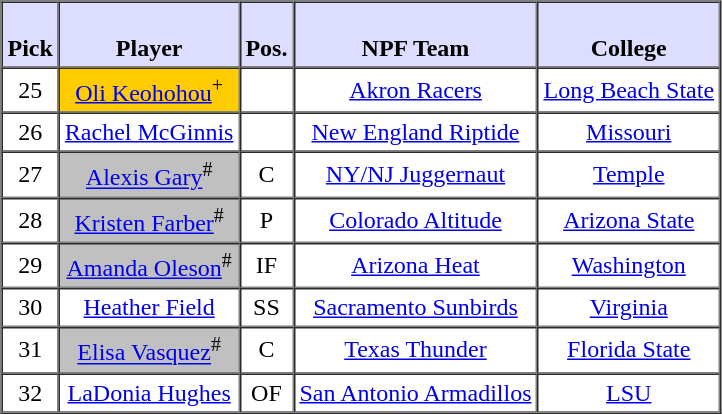<table style="text-align: center" border="1" cellpadding="3" cellspacing="0">
<tr>
<th style="background:#ddf;"><br>Pick</th>
<th style="background:#ddf;"><br>Player</th>
<th style="background:#ddf;"><br>Pos.</th>
<th style="background:#ddf;"><br>NPF Team</th>
<th style="background:#ddf;"><br>College</th>
</tr>
<tr>
<td>25</td>
<td style="background:#FFCC00;"><a href='#'>Oli Keohohou</a><sup>+</sup></td>
<td></td>
<td><a href='#'>Akron Racers</a></td>
<td><a href='#'>Long Beach State</a></td>
</tr>
<tr>
<td>26</td>
<td><a href='#'>Rachel McGinnis</a></td>
<td></td>
<td><a href='#'>New England Riptide</a></td>
<td><a href='#'>Missouri</a></td>
</tr>
<tr>
<td>27</td>
<td style="background:#C0C0C0;"><a href='#'>Alexis Gary</a><sup>#</sup></td>
<td>C</td>
<td><a href='#'>NY/NJ Juggernaut</a></td>
<td><a href='#'>Temple</a></td>
</tr>
<tr>
<td>28</td>
<td style="background:#C0C0C0;"><a href='#'>Kristen Farber</a><sup>#</sup></td>
<td>P</td>
<td><a href='#'>Colorado Altitude</a></td>
<td><a href='#'>Arizona State</a></td>
</tr>
<tr>
<td>29</td>
<td style="background:#C0C0C0;"><a href='#'>Amanda Oleson</a><sup>#</sup></td>
<td>IF</td>
<td><a href='#'>Arizona Heat</a></td>
<td><a href='#'>Washington</a></td>
</tr>
<tr>
<td>30</td>
<td><a href='#'>Heather Field</a></td>
<td>SS</td>
<td><a href='#'>Sacramento Sunbirds</a></td>
<td><a href='#'>Virginia</a></td>
</tr>
<tr>
<td>31</td>
<td style="background:#C0C0C0;"><a href='#'>Elisa Vasquez</a><sup>#</sup></td>
<td>C</td>
<td><a href='#'>Texas Thunder</a></td>
<td><a href='#'>Florida State</a></td>
</tr>
<tr>
<td>32</td>
<td><a href='#'>LaDonia Hughes</a></td>
<td>OF</td>
<td><a href='#'>San Antonio Armadillos</a></td>
<td><a href='#'>LSU</a></td>
</tr>
</table>
